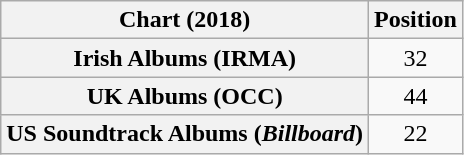<table class="wikitable sortable plainrowheaders" style="text-align:center">
<tr>
<th scope="col">Chart (2018)</th>
<th scope="col">Position</th>
</tr>
<tr>
<th scope="row">Irish Albums (IRMA)</th>
<td>32</td>
</tr>
<tr>
<th scope="row">UK Albums (OCC)</th>
<td>44</td>
</tr>
<tr>
<th scope="row">US Soundtrack Albums (<em>Billboard</em>)</th>
<td>22</td>
</tr>
</table>
